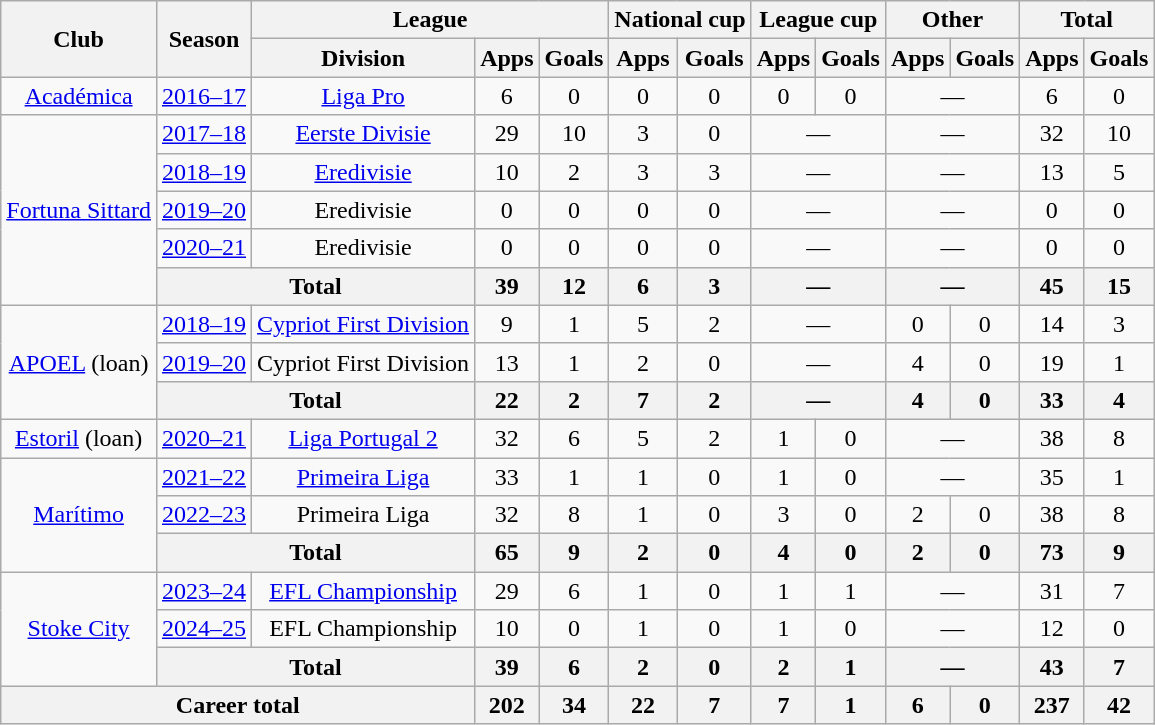<table class="wikitable" style="text-align: center;">
<tr>
<th rowspan="2">Club</th>
<th rowspan="2">Season</th>
<th colspan="3">League</th>
<th colspan="2">National cup</th>
<th colspan="2">League cup</th>
<th colspan="2">Other</th>
<th colspan="2">Total</th>
</tr>
<tr>
<th>Division</th>
<th>Apps</th>
<th>Goals</th>
<th>Apps</th>
<th>Goals</th>
<th>Apps</th>
<th>Goals</th>
<th>Apps</th>
<th>Goals</th>
<th>Apps</th>
<th>Goals</th>
</tr>
<tr>
<td><a href='#'>Académica</a></td>
<td><a href='#'>2016–17</a></td>
<td><a href='#'>Liga Pro</a></td>
<td>6</td>
<td>0</td>
<td>0</td>
<td>0</td>
<td>0</td>
<td>0</td>
<td colspan=2>—</td>
<td>6</td>
<td>0</td>
</tr>
<tr>
<td rowspan=5><a href='#'>Fortuna Sittard</a></td>
<td><a href='#'>2017–18</a></td>
<td><a href='#'>Eerste Divisie</a></td>
<td>29</td>
<td>10</td>
<td>3</td>
<td>0</td>
<td colspan=2>—</td>
<td colspan=2>—</td>
<td>32</td>
<td>10</td>
</tr>
<tr>
<td><a href='#'>2018–19</a></td>
<td><a href='#'>Eredivisie</a></td>
<td>10</td>
<td>2</td>
<td>3</td>
<td>3</td>
<td colspan=2>—</td>
<td colspan=2>—</td>
<td>13</td>
<td>5</td>
</tr>
<tr>
<td><a href='#'>2019–20</a></td>
<td>Eredivisie</td>
<td>0</td>
<td>0</td>
<td>0</td>
<td>0</td>
<td colspan=2>—</td>
<td colspan=2>—</td>
<td>0</td>
<td>0</td>
</tr>
<tr>
<td><a href='#'>2020–21</a></td>
<td>Eredivisie</td>
<td>0</td>
<td>0</td>
<td>0</td>
<td>0</td>
<td colspan=2>—</td>
<td colspan=2>—</td>
<td>0</td>
<td>0</td>
</tr>
<tr>
<th colspan=2>Total</th>
<th>39</th>
<th>12</th>
<th>6</th>
<th>3</th>
<th colspan=2>—</th>
<th colspan=2>—</th>
<th>45</th>
<th>15</th>
</tr>
<tr>
<td rowspan=3><a href='#'>APOEL</a> (loan)</td>
<td><a href='#'>2018–19</a></td>
<td><a href='#'>Cypriot First Division</a></td>
<td>9</td>
<td>1</td>
<td>5</td>
<td>2</td>
<td colspan=2>—</td>
<td>0</td>
<td>0</td>
<td>14</td>
<td>3</td>
</tr>
<tr>
<td><a href='#'>2019–20</a></td>
<td>Cypriot First Division</td>
<td>13</td>
<td>1</td>
<td>2</td>
<td>0</td>
<td colspan=2>—</td>
<td>4</td>
<td>0</td>
<td>19</td>
<td>1</td>
</tr>
<tr>
<th colspan=2>Total</th>
<th>22</th>
<th>2</th>
<th>7</th>
<th>2</th>
<th colspan=2>—</th>
<th>4</th>
<th>0</th>
<th>33</th>
<th>4</th>
</tr>
<tr>
<td><a href='#'>Estoril</a> (loan)</td>
<td><a href='#'>2020–21</a></td>
<td><a href='#'>Liga Portugal 2</a></td>
<td>32</td>
<td>6</td>
<td>5</td>
<td>2</td>
<td>1</td>
<td>0</td>
<td colspan=2>—</td>
<td>38</td>
<td>8</td>
</tr>
<tr>
<td rowspan=3><a href='#'>Marítimo</a></td>
<td><a href='#'>2021–22</a></td>
<td><a href='#'>Primeira Liga</a></td>
<td>33</td>
<td>1</td>
<td>1</td>
<td>0</td>
<td>1</td>
<td>0</td>
<td colspan=2>—</td>
<td>35</td>
<td>1</td>
</tr>
<tr>
<td><a href='#'>2022–23</a></td>
<td>Primeira Liga</td>
<td>32</td>
<td>8</td>
<td>1</td>
<td>0</td>
<td>3</td>
<td>0</td>
<td>2</td>
<td>0</td>
<td>38</td>
<td>8</td>
</tr>
<tr>
<th colspan=2>Total</th>
<th>65</th>
<th>9</th>
<th>2</th>
<th>0</th>
<th>4</th>
<th>0</th>
<th>2</th>
<th>0</th>
<th>73</th>
<th>9</th>
</tr>
<tr>
<td rowspan=3><a href='#'>Stoke City</a></td>
<td><a href='#'>2023–24</a></td>
<td><a href='#'>EFL Championship</a></td>
<td>29</td>
<td>6</td>
<td>1</td>
<td>0</td>
<td>1</td>
<td>1</td>
<td colspan=2>—</td>
<td>31</td>
<td>7</td>
</tr>
<tr>
<td><a href='#'>2024–25</a></td>
<td>EFL Championship</td>
<td>10</td>
<td>0</td>
<td>1</td>
<td>0</td>
<td>1</td>
<td>0</td>
<td colspan=2>—</td>
<td>12</td>
<td>0</td>
</tr>
<tr>
<th colspan=2>Total</th>
<th>39</th>
<th>6</th>
<th>2</th>
<th>0</th>
<th>2</th>
<th>1</th>
<th colspan=2>—</th>
<th>43</th>
<th>7</th>
</tr>
<tr>
<th colspan="3">Career total</th>
<th>202</th>
<th>34</th>
<th>22</th>
<th>7</th>
<th>7</th>
<th>1</th>
<th>6</th>
<th>0</th>
<th>237</th>
<th>42</th>
</tr>
</table>
